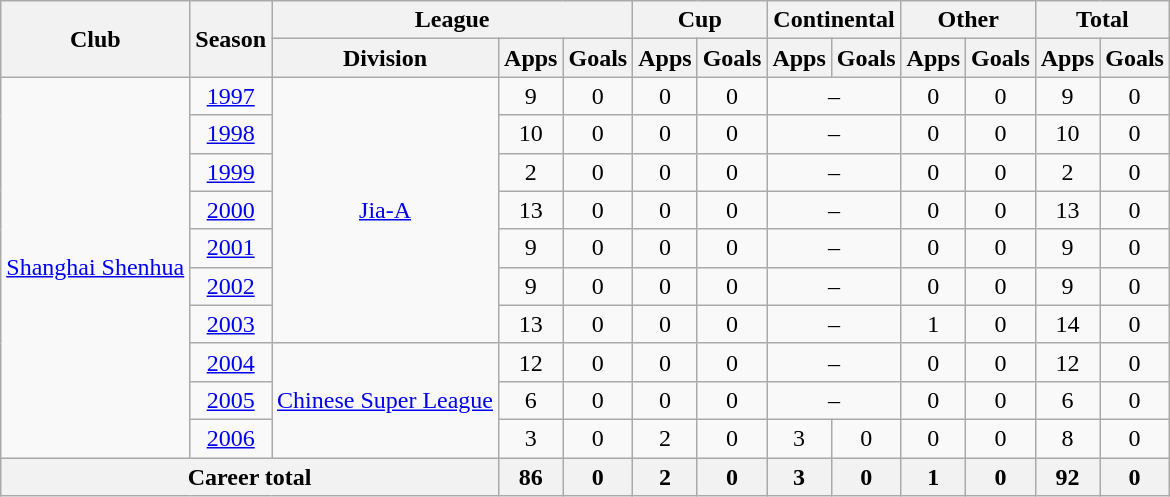<table class="wikitable" style="text-align: center">
<tr>
<th rowspan="2">Club</th>
<th rowspan="2">Season</th>
<th colspan="3">League</th>
<th colspan="2">Cup</th>
<th colspan="2">Continental</th>
<th colspan="2">Other</th>
<th colspan="2">Total</th>
</tr>
<tr>
<th>Division</th>
<th>Apps</th>
<th>Goals</th>
<th>Apps</th>
<th>Goals</th>
<th>Apps</th>
<th>Goals</th>
<th>Apps</th>
<th>Goals</th>
<th>Apps</th>
<th>Goals</th>
</tr>
<tr>
<td rowspan="10"><a href='#'>Shanghai Shenhua</a></td>
<td><a href='#'>1997</a></td>
<td rowspan="7"><a href='#'>Jia-A</a></td>
<td>9</td>
<td>0</td>
<td>0</td>
<td>0</td>
<td colspan="2">–</td>
<td>0</td>
<td>0</td>
<td>9</td>
<td>0</td>
</tr>
<tr>
<td><a href='#'>1998</a></td>
<td>10</td>
<td>0</td>
<td>0</td>
<td>0</td>
<td colspan="2">–</td>
<td>0</td>
<td>0</td>
<td>10</td>
<td>0</td>
</tr>
<tr>
<td><a href='#'>1999</a></td>
<td>2</td>
<td>0</td>
<td>0</td>
<td>0</td>
<td colspan="2">–</td>
<td>0</td>
<td>0</td>
<td>2</td>
<td>0</td>
</tr>
<tr>
<td><a href='#'>2000</a></td>
<td>13</td>
<td>0</td>
<td>0</td>
<td>0</td>
<td colspan="2">–</td>
<td>0</td>
<td>0</td>
<td>13</td>
<td>0</td>
</tr>
<tr>
<td><a href='#'>2001</a></td>
<td>9</td>
<td>0</td>
<td>0</td>
<td>0</td>
<td colspan="2">–</td>
<td>0</td>
<td>0</td>
<td>9</td>
<td>0</td>
</tr>
<tr>
<td><a href='#'>2002</a></td>
<td>9</td>
<td>0</td>
<td>0</td>
<td>0</td>
<td colspan="2">–</td>
<td>0</td>
<td>0</td>
<td>9</td>
<td>0</td>
</tr>
<tr>
<td><a href='#'>2003</a></td>
<td>13</td>
<td>0</td>
<td>0</td>
<td>0</td>
<td colspan="2">–</td>
<td>1</td>
<td>0</td>
<td>14</td>
<td>0</td>
</tr>
<tr>
<td><a href='#'>2004</a></td>
<td rowspan="3"><a href='#'>Chinese Super League</a></td>
<td>12</td>
<td>0</td>
<td>0</td>
<td>0</td>
<td colspan="2">–</td>
<td>0</td>
<td>0</td>
<td>12</td>
<td>0</td>
</tr>
<tr>
<td><a href='#'>2005</a></td>
<td>6</td>
<td>0</td>
<td>0</td>
<td>0</td>
<td colspan="2">–</td>
<td>0</td>
<td>0</td>
<td>6</td>
<td>0</td>
</tr>
<tr>
<td><a href='#'>2006</a></td>
<td>3</td>
<td>0</td>
<td>2</td>
<td>0</td>
<td>3</td>
<td>0</td>
<td>0</td>
<td>0</td>
<td>8</td>
<td>0</td>
</tr>
<tr>
<th colspan=3>Career total</th>
<th>86</th>
<th>0</th>
<th>2</th>
<th>0</th>
<th>3</th>
<th>0</th>
<th>1</th>
<th>0</th>
<th>92</th>
<th>0</th>
</tr>
</table>
